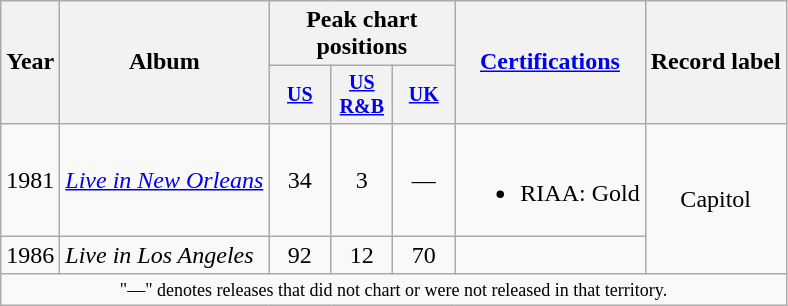<table class="wikitable" style="text-align:center;">
<tr>
<th rowspan="2">Year</th>
<th rowspan="2">Album</th>
<th colspan="3">Peak chart positions</th>
<th rowspan="2"><a href='#'>Certifications</a></th>
<th rowspan="2">Record label</th>
</tr>
<tr style="font-size:smaller;">
<th width="35"><a href='#'>US</a><br></th>
<th width="35"><a href='#'>US<br>R&B</a><br></th>
<th width="35"><a href='#'>UK</a><br></th>
</tr>
<tr>
<td>1981</td>
<td style="text-align:left"><em><a href='#'>Live in New Orleans</a></em></td>
<td>34</td>
<td>3</td>
<td>—</td>
<td style="text-align:left"><br><ul><li>RIAA: Gold</li></ul></td>
<td rowspan="2">Capitol</td>
</tr>
<tr>
<td>1986</td>
<td style="text-align:left"><em>Live in Los Angeles</em></td>
<td>92</td>
<td>12</td>
<td>70</td>
<td style="text-align:left"></td>
</tr>
<tr>
<td colspan="7" style="text-align:center; font-size:9pt;">"—" denotes releases that did not chart or were not released in that territory.</td>
</tr>
</table>
